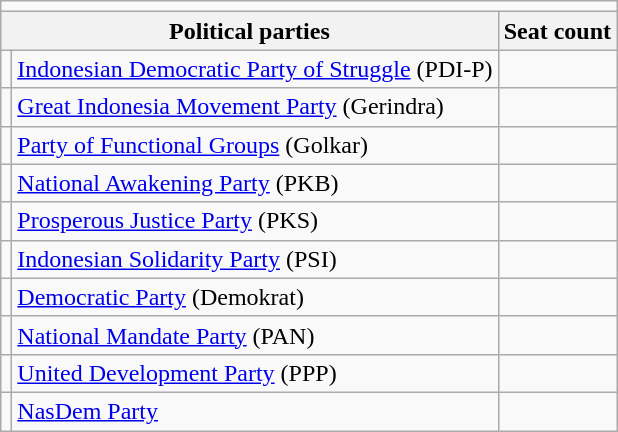<table class="wikitable">
<tr>
<td colspan="4"></td>
</tr>
<tr>
<th colspan="2">Political parties</th>
<th>Seat count</th>
</tr>
<tr>
<td bgcolor=></td>
<td><a href='#'>Indonesian Democratic Party of Struggle</a> (PDI-P)</td>
<td></td>
</tr>
<tr>
<td bgcolor=></td>
<td><a href='#'>Great Indonesia Movement Party</a> (Gerindra)</td>
<td></td>
</tr>
<tr>
<td bgcolor=></td>
<td><a href='#'>Party of Functional Groups</a> (Golkar)</td>
<td></td>
</tr>
<tr>
<td bgcolor=></td>
<td><a href='#'>National Awakening Party</a> (PKB)</td>
<td></td>
</tr>
<tr>
<td bgcolor=></td>
<td><a href='#'>Prosperous Justice Party</a> (PKS)</td>
<td></td>
</tr>
<tr>
<td bgcolor=></td>
<td><a href='#'>Indonesian Solidarity Party</a> (PSI)</td>
<td></td>
</tr>
<tr>
<td bgcolor=></td>
<td><a href='#'>Democratic Party</a> (Demokrat)</td>
<td></td>
</tr>
<tr>
<td bgcolor=></td>
<td><a href='#'>National Mandate Party</a> (PAN)</td>
<td></td>
</tr>
<tr>
<td bgcolor=></td>
<td><a href='#'>United Development Party</a> (PPP)</td>
<td></td>
</tr>
<tr>
<td bgcolor=></td>
<td><a href='#'>NasDem Party</a></td>
<td></td>
</tr>
</table>
